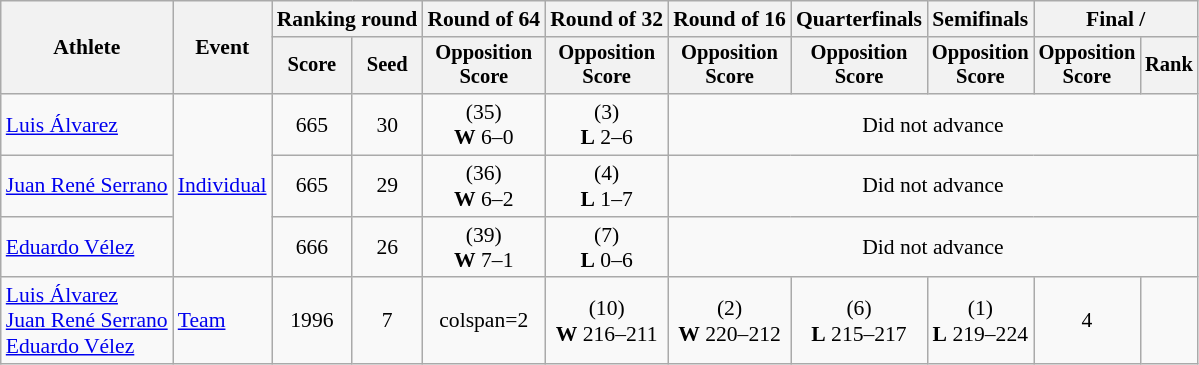<table class="wikitable" style="font-size:90%">
<tr>
<th rowspan="2">Athlete</th>
<th rowspan="2">Event</th>
<th colspan="2">Ranking round</th>
<th>Round of 64</th>
<th>Round of 32</th>
<th>Round of 16</th>
<th>Quarterfinals</th>
<th>Semifinals</th>
<th colspan="2">Final / </th>
</tr>
<tr style="font-size:95%">
<th>Score</th>
<th>Seed</th>
<th>Opposition<br>Score</th>
<th>Opposition<br>Score</th>
<th>Opposition<br>Score</th>
<th>Opposition<br>Score</th>
<th>Opposition<br>Score</th>
<th>Opposition<br>Score</th>
<th>Rank</th>
</tr>
<tr align=center>
<td align=left><a href='#'>Luis Álvarez</a></td>
<td align=left rowspan=3><a href='#'>Individual</a></td>
<td>665</td>
<td>30</td>
<td> (35)<br><strong>W</strong> 6–0</td>
<td> (3)<br><strong>L</strong> 2–6</td>
<td colspan=5>Did not advance</td>
</tr>
<tr align=center>
<td align=left><a href='#'>Juan René Serrano</a></td>
<td>665</td>
<td>29</td>
<td> (36)<br><strong>W</strong> 6–2</td>
<td> (4)<br><strong>L</strong> 1–7</td>
<td colspan=5>Did not advance</td>
</tr>
<tr align=center>
<td align=left><a href='#'>Eduardo Vélez</a></td>
<td>666</td>
<td>26</td>
<td> (39)<br><strong>W</strong> 7–1</td>
<td> (7)<br><strong>L</strong> 0–6</td>
<td colspan=5>Did not advance</td>
</tr>
<tr align=center>
<td align=left><a href='#'>Luis Álvarez</a><br><a href='#'>Juan René Serrano</a><br><a href='#'>Eduardo Vélez</a></td>
<td align=left><a href='#'>Team</a></td>
<td>1996</td>
<td>7</td>
<td>colspan=2 </td>
<td> (10)<br><strong>W</strong> 216–211</td>
<td> (2)<br><strong>W</strong> 220–212</td>
<td> (6)<br><strong>L</strong> 215–217</td>
<td> (1)<br><strong>L</strong> 219–224</td>
<td>4</td>
</tr>
</table>
